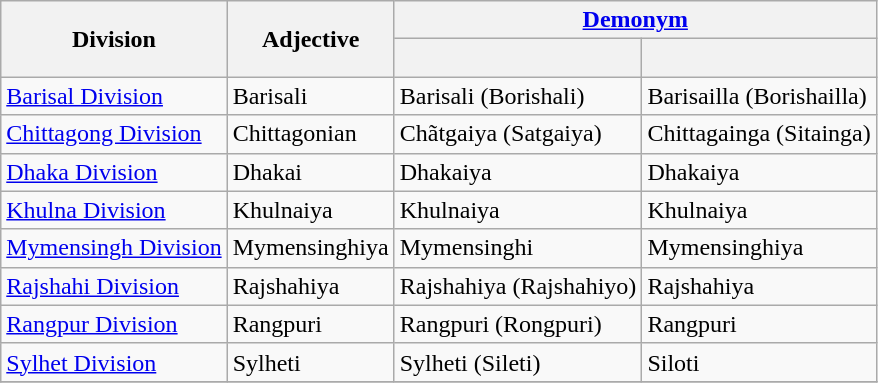<table class="wikitable">
<tr>
<th rowspan="2">Division</th>
<th rowspan="2">Adjective</th>
<th colspan="2"><a href='#'>Demonym</a></th>
</tr>
<tr>
<th> </th>
<th></th>
</tr>
<tr>
<td><a href='#'>Barisal Division</a></td>
<td>Barisali</td>
<td>Barisali (Borishali)</td>
<td>Barisailla (Borishailla)</td>
</tr>
<tr>
<td><a href='#'>Chittagong Division</a></td>
<td>Chittagonian</td>
<td>Chãtgaiya (Satgaiya)</td>
<td>Chittagainga (Sitainga)</td>
</tr>
<tr>
<td><a href='#'>Dhaka Division</a></td>
<td>Dhakai</td>
<td>Dhakaiya</td>
<td>Dhakaiya</td>
</tr>
<tr>
<td><a href='#'>Khulna Division</a></td>
<td>Khulnaiya</td>
<td>Khulnaiya</td>
<td>Khulnaiya</td>
</tr>
<tr>
<td><a href='#'>Mymensingh Division</a></td>
<td>Mymensinghiya</td>
<td>Mymensinghi</td>
<td>Mymensinghiya</td>
</tr>
<tr>
<td><a href='#'>Rajshahi Division</a></td>
<td>Rajshahiya</td>
<td>Rajshahiya (Rajshahiyo)</td>
<td>Rajshahiya</td>
</tr>
<tr>
<td><a href='#'>Rangpur Division</a></td>
<td>Rangpuri</td>
<td>Rangpuri (Rongpuri)</td>
<td>Rangpuri</td>
</tr>
<tr>
<td><a href='#'>Sylhet Division</a></td>
<td>Sylheti</td>
<td>Sylheti (Sileti)</td>
<td>Siloti</td>
</tr>
<tr>
</tr>
</table>
